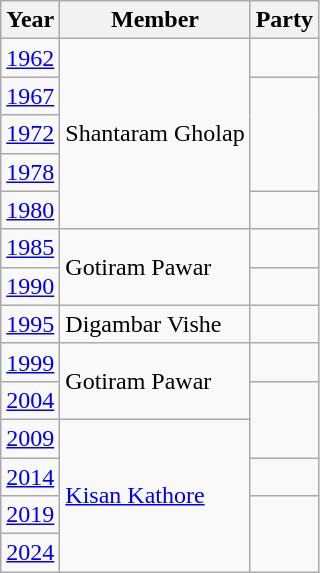<table class="wikitable">
<tr>
<th>Year</th>
<th>Member</th>
<th colspan="2">Party</th>
</tr>
<tr>
<td><a href='#'>1962</a></td>
<td rowspan="5">Shantaram Gholap</td>
<td></td>
</tr>
<tr>
<td><a href='#'>1967</a></td>
</tr>
<tr>
<td><a href='#'>1972</a></td>
</tr>
<tr>
<td><a href='#'>1978</a></td>
</tr>
<tr>
<td><a href='#'>1980</a></td>
<td></td>
</tr>
<tr>
<td><a href='#'>1985</a></td>
<td rowspan="2">Gotiram Pawar</td>
<td></td>
</tr>
<tr>
<td><a href='#'>1990</a></td>
</tr>
<tr>
<td><a href='#'>1995</a></td>
<td>Digambar Vishe</td>
<td></td>
</tr>
<tr>
<td><a href='#'>1999</a></td>
<td rowspan="2">Gotiram Pawar</td>
<td></td>
</tr>
<tr>
<td><a href='#'>2004</a></td>
</tr>
<tr>
<td><a href='#'>2009</a></td>
<td rowspan="4"><a href='#'>Kisan Kathore</a></td>
</tr>
<tr>
<td><a href='#'>2014</a></td>
<td></td>
</tr>
<tr>
<td><a href='#'>2019</a></td>
</tr>
<tr>
<td><a href='#'>2024</a></td>
</tr>
</table>
